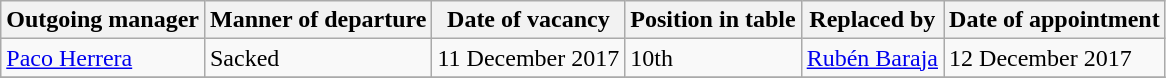<table class="wikitable sortable">
<tr>
<th>Outgoing manager</th>
<th>Manner of departure</th>
<th>Date of vacancy</th>
<th>Position in table</th>
<th>Replaced by</th>
<th>Date of appointment</th>
</tr>
<tr>
<td> <a href='#'>Paco Herrera</a></td>
<td>Sacked</td>
<td>11 December 2017</td>
<td>10th</td>
<td> <a href='#'>Rubén Baraja</a></td>
<td>12 December 2017</td>
</tr>
<tr>
</tr>
</table>
